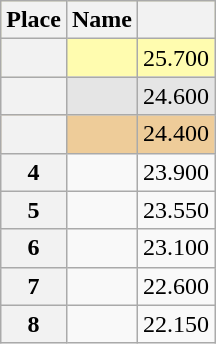<table class="wikitable sortable" style="text-align:center">
<tr bgcolor=fffcaf>
<th scope=col>Place</th>
<th scope=col>Name</th>
<th scope=col></th>
</tr>
<tr bgcolor=fffcaf>
<th scope=row></th>
<td align=left></td>
<td>25.700</td>
</tr>
<tr bgcolor=e5e5e5>
<th scope=row></th>
<td align=left></td>
<td>24.600</td>
</tr>
<tr bgcolor=eecc99>
<th scope=row></th>
<td align=left></td>
<td>24.400</td>
</tr>
<tr>
<th scope=row><strong>4</strong></th>
<td align=left></td>
<td>23.900</td>
</tr>
<tr>
<th scope=row><strong>5</strong></th>
<td align=left></td>
<td>23.550</td>
</tr>
<tr>
<th scope=row><strong>6</strong></th>
<td align=left></td>
<td>23.100</td>
</tr>
<tr>
<th scope=row><strong>7</strong></th>
<td align=left></td>
<td>22.600</td>
</tr>
<tr>
<th scope=row><strong>8</strong></th>
<td align=left></td>
<td>22.150</td>
</tr>
</table>
